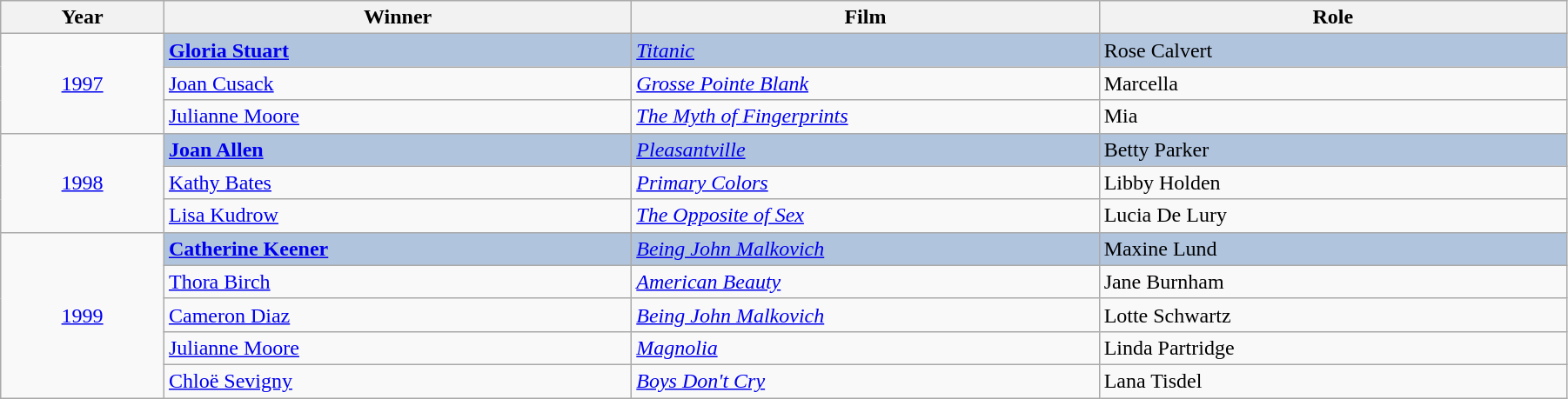<table class="wikitable" width="95%" cellpadding="5">
<tr>
<th width="100"><strong>Year</strong></th>
<th width="300"><strong>Winner</strong></th>
<th width="300"><strong>Film</strong></th>
<th width="300"><strong>Role</strong></th>
</tr>
<tr>
<td rowspan="3" style="text-align:center;"><a href='#'>1997</a></td>
<td style="background:#B0C4DE;"><strong><a href='#'>Gloria Stuart</a></strong></td>
<td style="background:#B0C4DE;"><em><a href='#'>Titanic</a></em></td>
<td style="background:#B0C4DE;">Rose Calvert</td>
</tr>
<tr>
<td><a href='#'>Joan Cusack</a></td>
<td><em><a href='#'>Grosse Pointe Blank</a></em></td>
<td>Marcella</td>
</tr>
<tr>
<td><a href='#'>Julianne Moore</a></td>
<td><em><a href='#'>The Myth of Fingerprints</a></em></td>
<td>Mia</td>
</tr>
<tr>
<td rowspan="3" style="text-align:center;"><a href='#'>1998</a></td>
<td style="background:#B0C4DE;"><strong><a href='#'>Joan Allen</a></strong></td>
<td style="background:#B0C4DE;"><em><a href='#'>Pleasantville</a></em></td>
<td style="background:#B0C4DE;">Betty Parker</td>
</tr>
<tr>
<td><a href='#'>Kathy Bates</a></td>
<td><em><a href='#'>Primary Colors</a></em></td>
<td>Libby Holden</td>
</tr>
<tr>
<td><a href='#'>Lisa Kudrow</a></td>
<td><em><a href='#'>The Opposite of Sex</a></em></td>
<td>Lucia De Lury</td>
</tr>
<tr>
<td rowspan="5" style="text-align:center;"><a href='#'>1999</a></td>
<td style="background:#B0C4DE;"><strong><a href='#'>Catherine Keener</a></strong></td>
<td style="background:#B0C4DE;"><em><a href='#'>Being John Malkovich</a></em></td>
<td style="background:#B0C4DE;">Maxine Lund</td>
</tr>
<tr>
<td><a href='#'>Thora Birch</a></td>
<td><em><a href='#'>American Beauty</a></em></td>
<td>Jane Burnham</td>
</tr>
<tr>
<td><a href='#'>Cameron Diaz</a></td>
<td><em><a href='#'>Being John Malkovich</a></em></td>
<td>Lotte Schwartz</td>
</tr>
<tr>
<td><a href='#'>Julianne Moore</a></td>
<td><em><a href='#'>Magnolia</a></em></td>
<td>Linda Partridge</td>
</tr>
<tr>
<td><a href='#'>Chloë Sevigny</a></td>
<td><em><a href='#'>Boys Don't Cry</a></em></td>
<td>Lana Tisdel</td>
</tr>
</table>
